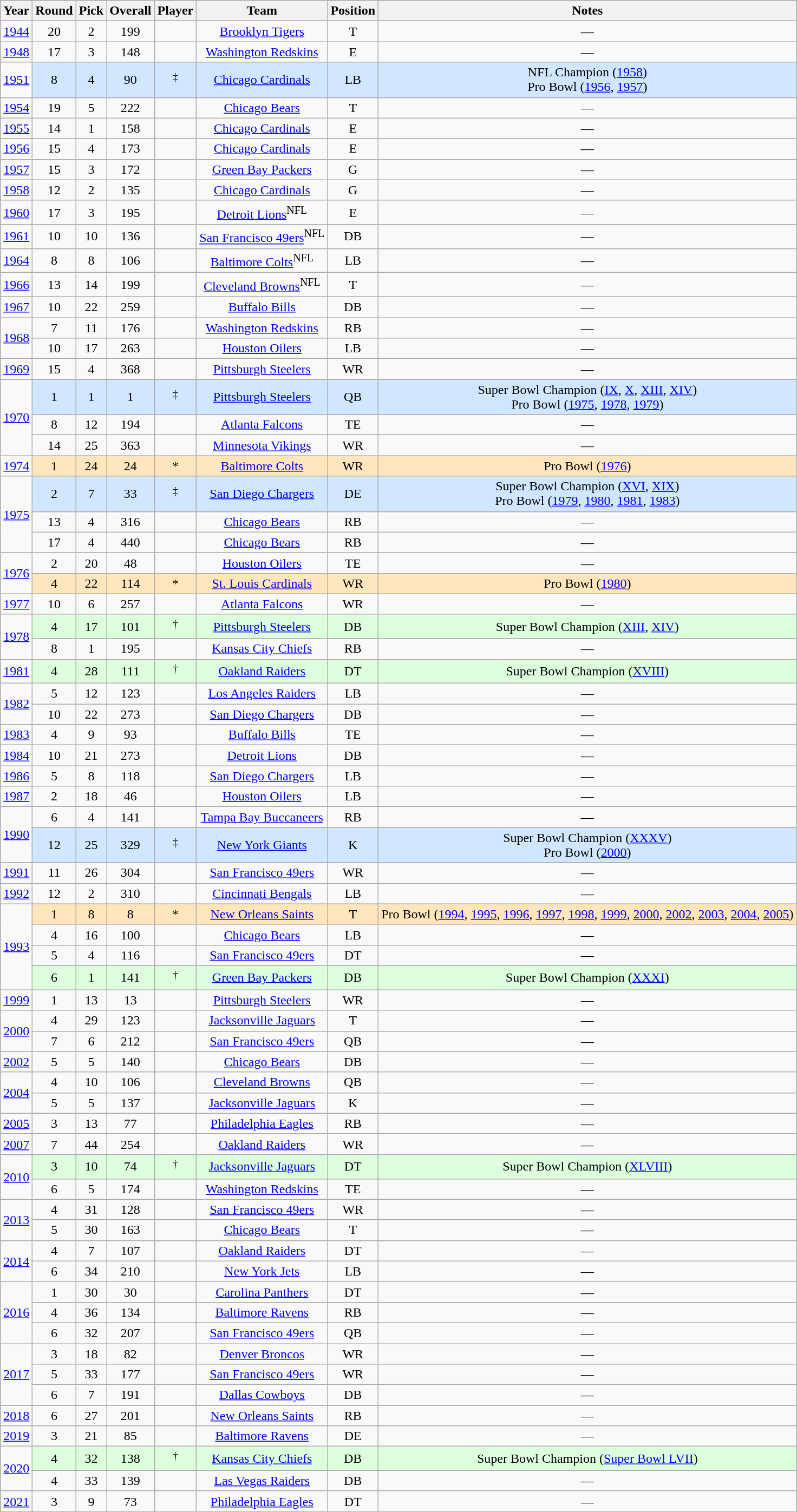<table class="wikitable sortable" style="text-align: center;">
<tr>
<th>Year</th>
<th>Round</th>
<th>Pick</th>
<th>Overall</th>
<th>Player</th>
<th>Team</th>
<th>Position</th>
<th>Notes</th>
</tr>
<tr>
<td><a href='#'>1944</a></td>
<td>20</td>
<td>2</td>
<td>199</td>
<td></td>
<td><a href='#'>Brooklyn Tigers</a></td>
<td>T</td>
<td>—</td>
</tr>
<tr>
<td><a href='#'>1948</a></td>
<td>17</td>
<td>3</td>
<td>148</td>
<td></td>
<td><a href='#'>Washington Redskins</a></td>
<td>E</td>
<td>—</td>
</tr>
<tr>
<td><a href='#'>1951</a></td>
<td bgcolor="#D0E7FF">8</td>
<td bgcolor="#D0E7FF">4</td>
<td bgcolor="#D0E7FF">90</td>
<td bgcolor="#D0E7FF"><sup>‡</sup></td>
<td bgcolor="#D0E7FF"><a href='#'>Chicago Cardinals</a></td>
<td bgcolor="#D0E7FF">LB</td>
<td bgcolor="#D0E7FF">NFL Champion (<a href='#'>1958</a>)<br>Pro Bowl (<a href='#'>1956</a>, <a href='#'>1957</a>)</td>
</tr>
<tr>
<td><a href='#'>1954</a></td>
<td>19</td>
<td>5</td>
<td>222</td>
<td></td>
<td><a href='#'>Chicago Bears</a></td>
<td>T</td>
<td>—</td>
</tr>
<tr>
<td><a href='#'>1955</a></td>
<td>14</td>
<td>1</td>
<td>158</td>
<td></td>
<td><a href='#'>Chicago Cardinals</a></td>
<td>E</td>
<td>—</td>
</tr>
<tr>
<td><a href='#'>1956</a></td>
<td>15</td>
<td>4</td>
<td>173</td>
<td></td>
<td><a href='#'>Chicago Cardinals</a></td>
<td>E</td>
<td>—</td>
</tr>
<tr>
<td><a href='#'>1957</a></td>
<td>15</td>
<td>3</td>
<td>172</td>
<td></td>
<td><a href='#'>Green Bay Packers</a></td>
<td>G</td>
<td>—</td>
</tr>
<tr>
<td><a href='#'>1958</a></td>
<td>12</td>
<td>2</td>
<td>135</td>
<td></td>
<td><a href='#'>Chicago Cardinals</a></td>
<td>G</td>
<td>—</td>
</tr>
<tr>
<td><a href='#'>1960</a></td>
<td>17</td>
<td>3</td>
<td>195</td>
<td></td>
<td><a href='#'>Detroit Lions</a><sup>NFL</sup></td>
<td>E</td>
<td>—</td>
</tr>
<tr>
<td><a href='#'>1961</a></td>
<td>10</td>
<td>10</td>
<td>136</td>
<td></td>
<td><a href='#'>San Francisco 49ers</a><sup>NFL</sup></td>
<td>DB</td>
<td>—</td>
</tr>
<tr>
<td><a href='#'>1964</a></td>
<td>8</td>
<td>8</td>
<td>106</td>
<td></td>
<td><a href='#'>Baltimore Colts</a><sup>NFL</sup></td>
<td>LB</td>
<td>—</td>
</tr>
<tr>
<td><a href='#'>1966</a></td>
<td>13</td>
<td>14</td>
<td>199</td>
<td></td>
<td><a href='#'>Cleveland Browns</a><sup>NFL</sup></td>
<td>T</td>
<td>—</td>
</tr>
<tr>
<td><a href='#'>1967</a></td>
<td>10</td>
<td>22</td>
<td>259</td>
<td></td>
<td><a href='#'>Buffalo Bills</a></td>
<td>DB</td>
<td>—</td>
</tr>
<tr>
<td rowspan="2"><a href='#'>1968</a></td>
<td>7</td>
<td>11</td>
<td>176</td>
<td></td>
<td><a href='#'>Washington Redskins</a></td>
<td>RB</td>
<td>—</td>
</tr>
<tr>
<td>10</td>
<td>17</td>
<td>263</td>
<td></td>
<td><a href='#'>Houston Oilers</a></td>
<td>LB</td>
<td>—</td>
</tr>
<tr>
<td><a href='#'>1969</a></td>
<td>15</td>
<td>4</td>
<td>368</td>
<td></td>
<td><a href='#'>Pittsburgh Steelers</a></td>
<td>WR</td>
<td>—</td>
</tr>
<tr>
<td rowspan="3"><a href='#'>1970</a></td>
<td bgcolor="#D0E7FF">1</td>
<td bgcolor="#D0E7FF">1</td>
<td bgcolor="#D0E7FF">1</td>
<td bgcolor="#D0E7FF"><sup>‡</sup></td>
<td bgcolor="#D0E7FF"><a href='#'>Pittsburgh Steelers</a></td>
<td bgcolor="#D0E7FF">QB</td>
<td bgcolor="#D0E7FF">Super Bowl Champion (<a href='#'>IX</a>, <a href='#'>X</a>, <a href='#'>XIII</a>, <a href='#'>XIV</a>)<br>Pro Bowl (<a href='#'>1975</a>, <a href='#'>1978</a>, <a href='#'>1979</a>)</td>
</tr>
<tr>
<td>8</td>
<td>12</td>
<td>194</td>
<td></td>
<td><a href='#'>Atlanta Falcons</a></td>
<td>TE</td>
<td>—</td>
</tr>
<tr>
<td>14</td>
<td>25</td>
<td>363</td>
<td></td>
<td><a href='#'>Minnesota Vikings</a></td>
<td>WR</td>
<td>—</td>
</tr>
<tr>
<td><a href='#'>1974</a></td>
<td bgcolor="#FFE6BD">1</td>
<td bgcolor="#FFE6BD">24</td>
<td bgcolor="#FFE6BD">24</td>
<td bgcolor="#FFE6BD">*</td>
<td bgcolor="#FFE6BD"><a href='#'>Baltimore Colts</a></td>
<td bgcolor="#FFE6BD">WR</td>
<td bgcolor="#FFE6BD">Pro Bowl (<a href='#'>1976</a>)</td>
</tr>
<tr>
<td rowspan="3"><a href='#'>1975</a></td>
<td bgcolor="#D0E7FF">2</td>
<td bgcolor="#D0E7FF">7</td>
<td bgcolor="#D0E7FF">33</td>
<td bgcolor="#D0E7FF"><sup>‡</sup></td>
<td bgcolor="#D0E7FF"><a href='#'>San Diego Chargers</a></td>
<td bgcolor="#D0E7FF">DE</td>
<td bgcolor="#D0E7FF">Super Bowl Champion (<a href='#'>XVI</a>, <a href='#'>XIX</a>)<br>Pro Bowl (<a href='#'>1979</a>, <a href='#'>1980</a>, <a href='#'>1981</a>, <a href='#'>1983</a>)</td>
</tr>
<tr>
<td>13</td>
<td>4</td>
<td>316</td>
<td></td>
<td><a href='#'>Chicago Bears</a></td>
<td>RB</td>
<td>—</td>
</tr>
<tr>
<td>17</td>
<td>4</td>
<td>440</td>
<td></td>
<td><a href='#'>Chicago Bears</a></td>
<td>RB</td>
<td>—</td>
</tr>
<tr>
<td rowspan="2"><a href='#'>1976</a></td>
<td>2</td>
<td>20</td>
<td>48</td>
<td></td>
<td><a href='#'>Houston Oilers</a></td>
<td>TE</td>
<td>—</td>
</tr>
<tr bgcolor="#FFE6BD">
<td>4</td>
<td>22</td>
<td>114</td>
<td>*</td>
<td><a href='#'>St. Louis Cardinals</a></td>
<td>WR</td>
<td>Pro Bowl (<a href='#'>1980</a>)</td>
</tr>
<tr>
<td><a href='#'>1977</a></td>
<td>10</td>
<td>6</td>
<td>257</td>
<td></td>
<td><a href='#'>Atlanta Falcons</a></td>
<td>WR</td>
<td>—</td>
</tr>
<tr>
<td rowspan="2"><a href='#'>1978</a></td>
<td bgcolor="#DDFFDD">4</td>
<td bgcolor="#DDFFDD">17</td>
<td bgcolor="#DDFFDD">101</td>
<td bgcolor="#DDFFDD"><sup>†</sup></td>
<td bgcolor="#DDFFDD"><a href='#'>Pittsburgh Steelers</a></td>
<td bgcolor="#DDFFDD">DB</td>
<td bgcolor="#DDFFDD">Super Bowl Champion (<a href='#'>XIII</a>, <a href='#'>XIV</a>)</td>
</tr>
<tr>
<td>8</td>
<td>1</td>
<td>195</td>
<td></td>
<td><a href='#'>Kansas City Chiefs</a></td>
<td>RB</td>
<td>—</td>
</tr>
<tr>
<td><a href='#'>1981</a></td>
<td bgcolor="#DDFFDD">4</td>
<td bgcolor="#DDFFDD">28</td>
<td bgcolor="#DDFFDD">111</td>
<td bgcolor="#DDFFDD"><sup>†</sup></td>
<td bgcolor="#DDFFDD"><a href='#'>Oakland Raiders</a></td>
<td bgcolor="#DDFFDD">DT</td>
<td bgcolor="#DDFFDD">Super Bowl Champion (<a href='#'>XVIII</a>)</td>
</tr>
<tr>
<td rowspan="2"><a href='#'>1982</a></td>
<td>5</td>
<td>12</td>
<td>123</td>
<td></td>
<td><a href='#'>Los Angeles Raiders</a></td>
<td>LB</td>
<td>—</td>
</tr>
<tr>
<td>10</td>
<td>22</td>
<td>273</td>
<td></td>
<td><a href='#'>San Diego Chargers</a></td>
<td>DB</td>
<td>—</td>
</tr>
<tr>
<td><a href='#'>1983</a></td>
<td>4</td>
<td>9</td>
<td>93</td>
<td></td>
<td><a href='#'>Buffalo Bills</a></td>
<td>TE</td>
<td>—</td>
</tr>
<tr>
<td><a href='#'>1984</a></td>
<td>10</td>
<td>21</td>
<td>273</td>
<td></td>
<td><a href='#'>Detroit Lions</a></td>
<td>DB</td>
<td>—</td>
</tr>
<tr>
<td><a href='#'>1986</a></td>
<td>5</td>
<td>8</td>
<td>118</td>
<td></td>
<td><a href='#'>San Diego Chargers</a></td>
<td>LB</td>
<td>—</td>
</tr>
<tr>
<td><a href='#'>1987</a></td>
<td>2</td>
<td>18</td>
<td>46</td>
<td></td>
<td><a href='#'>Houston Oilers</a></td>
<td>LB</td>
<td>—</td>
</tr>
<tr>
<td rowspan="2"><a href='#'>1990</a></td>
<td>6</td>
<td>4</td>
<td>141</td>
<td></td>
<td><a href='#'>Tampa Bay Buccaneers</a></td>
<td>RB</td>
<td>—</td>
</tr>
<tr bgcolor="#D0E7FF">
<td>12</td>
<td>25</td>
<td>329</td>
<td><sup>‡</sup></td>
<td><a href='#'>New York Giants</a></td>
<td>K</td>
<td>Super Bowl Champion (<a href='#'>XXXV</a>)<br>Pro Bowl (<a href='#'>2000</a>)</td>
</tr>
<tr>
<td><a href='#'>1991</a></td>
<td>11</td>
<td>26</td>
<td>304</td>
<td></td>
<td><a href='#'>San Francisco 49ers</a></td>
<td>WR</td>
<td>—</td>
</tr>
<tr>
<td><a href='#'>1992</a></td>
<td>12</td>
<td>2</td>
<td>310</td>
<td></td>
<td><a href='#'>Cincinnati Bengals</a></td>
<td>LB</td>
<td>—</td>
</tr>
<tr>
<td rowspan="4"><a href='#'>1993</a></td>
<td bgcolor="#FFE6BD">1</td>
<td bgcolor="#FFE6BD">8</td>
<td bgcolor="#FFE6BD">8</td>
<td bgcolor="#FFE6BD">*</td>
<td bgcolor="#FFE6BD"><a href='#'>New Orleans Saints</a></td>
<td bgcolor="#FFE6BD">T</td>
<td bgcolor="#FFE6BD">Pro Bowl (<a href='#'>1994</a>, <a href='#'>1995</a>, <a href='#'>1996</a>, <a href='#'>1997</a>, <a href='#'>1998</a>, <a href='#'>1999</a>, <a href='#'>2000</a>, <a href='#'>2002</a>, <a href='#'>2003</a>, <a href='#'>2004</a>, <a href='#'>2005</a>)</td>
</tr>
<tr>
<td>4</td>
<td>16</td>
<td>100</td>
<td></td>
<td><a href='#'>Chicago Bears</a></td>
<td>LB</td>
<td>—</td>
</tr>
<tr>
<td>5</td>
<td>4</td>
<td>116</td>
<td></td>
<td><a href='#'>San Francisco 49ers</a></td>
<td>DT</td>
<td>—</td>
</tr>
<tr bgcolor="#DDFFDD">
<td>6</td>
<td>1</td>
<td>141</td>
<td><sup>†</sup></td>
<td><a href='#'>Green Bay Packers</a></td>
<td>DB</td>
<td>Super Bowl Champion (<a href='#'>XXXI</a>)</td>
</tr>
<tr>
<td><a href='#'>1999</a></td>
<td>1</td>
<td>13</td>
<td>13</td>
<td></td>
<td><a href='#'>Pittsburgh Steelers</a></td>
<td>WR</td>
<td>—</td>
</tr>
<tr>
<td rowspan="2"><a href='#'>2000</a></td>
<td>4</td>
<td>29</td>
<td>123</td>
<td></td>
<td><a href='#'>Jacksonville Jaguars</a></td>
<td>T</td>
<td>—</td>
</tr>
<tr>
<td>7</td>
<td>6</td>
<td>212</td>
<td></td>
<td><a href='#'>San Francisco 49ers</a></td>
<td>QB</td>
<td>—</td>
</tr>
<tr>
<td><a href='#'>2002</a></td>
<td>5</td>
<td>5</td>
<td>140</td>
<td></td>
<td><a href='#'>Chicago Bears</a></td>
<td>DB</td>
<td>—</td>
</tr>
<tr>
<td rowspan="2"><a href='#'>2004</a></td>
<td>4</td>
<td>10</td>
<td>106</td>
<td></td>
<td><a href='#'>Cleveland Browns</a></td>
<td>QB</td>
<td>—</td>
</tr>
<tr>
<td>5</td>
<td>5</td>
<td>137</td>
<td></td>
<td><a href='#'>Jacksonville Jaguars</a></td>
<td>K</td>
<td>—</td>
</tr>
<tr>
<td><a href='#'>2005</a></td>
<td>3</td>
<td>13</td>
<td>77</td>
<td></td>
<td><a href='#'>Philadelphia Eagles</a></td>
<td>RB</td>
<td>—</td>
</tr>
<tr>
<td><a href='#'>2007</a></td>
<td>7</td>
<td>44</td>
<td>254</td>
<td></td>
<td><a href='#'>Oakland Raiders</a></td>
<td>WR</td>
<td>—</td>
</tr>
<tr>
<td rowspan="2"><a href='#'>2010</a></td>
<td bgcolor="#DDFFDD">3</td>
<td bgcolor="#DDFFDD">10</td>
<td bgcolor="#DDFFDD">74</td>
<td bgcolor="#DDFFDD"><sup>†</sup></td>
<td bgcolor="#DDFFDD"><a href='#'>Jacksonville Jaguars</a></td>
<td bgcolor="#DDFFDD">DT</td>
<td bgcolor="#DDFFDD">Super Bowl Champion (<a href='#'>XLVIII</a>)</td>
</tr>
<tr>
<td>6</td>
<td>5</td>
<td>174</td>
<td></td>
<td><a href='#'>Washington Redskins</a></td>
<td>TE</td>
<td>—</td>
</tr>
<tr>
<td rowspan="2"><a href='#'>2013</a></td>
<td>4</td>
<td>31</td>
<td>128</td>
<td></td>
<td><a href='#'>San Francisco 49ers</a></td>
<td>WR</td>
<td>—</td>
</tr>
<tr>
<td>5</td>
<td>30</td>
<td>163</td>
<td></td>
<td><a href='#'>Chicago Bears</a></td>
<td>T</td>
<td>—</td>
</tr>
<tr>
<td rowspan="2"><a href='#'>2014</a></td>
<td>4</td>
<td>7</td>
<td>107</td>
<td></td>
<td><a href='#'>Oakland Raiders</a></td>
<td>DT</td>
<td>—</td>
</tr>
<tr>
<td>6</td>
<td>34</td>
<td>210</td>
<td></td>
<td><a href='#'>New York Jets</a></td>
<td>LB</td>
<td>—</td>
</tr>
<tr>
<td rowspan="3"><a href='#'>2016</a></td>
<td>1</td>
<td>30</td>
<td>30</td>
<td></td>
<td><a href='#'>Carolina Panthers</a></td>
<td>DT</td>
<td>—</td>
</tr>
<tr>
<td>4</td>
<td>36</td>
<td>134</td>
<td></td>
<td><a href='#'>Baltimore Ravens</a></td>
<td>RB</td>
<td>—</td>
</tr>
<tr>
<td>6</td>
<td>32</td>
<td>207</td>
<td></td>
<td><a href='#'>San Francisco 49ers</a></td>
<td>QB</td>
<td>—</td>
</tr>
<tr>
<td rowspan="3"><a href='#'>2017</a></td>
<td>3</td>
<td>18</td>
<td>82</td>
<td></td>
<td><a href='#'>Denver Broncos</a></td>
<td>WR</td>
<td>—</td>
</tr>
<tr>
<td>5</td>
<td>33</td>
<td>177</td>
<td></td>
<td><a href='#'>San Francisco 49ers</a></td>
<td>WR</td>
<td>—</td>
</tr>
<tr>
<td>6</td>
<td>7</td>
<td>191</td>
<td></td>
<td><a href='#'>Dallas Cowboys</a></td>
<td>DB</td>
<td>—</td>
</tr>
<tr>
<td><a href='#'>2018</a></td>
<td>6</td>
<td>27</td>
<td>201</td>
<td></td>
<td><a href='#'>New Orleans Saints</a></td>
<td>RB</td>
<td>—</td>
</tr>
<tr>
<td><a href='#'>2019</a></td>
<td>3</td>
<td>21</td>
<td>85</td>
<td></td>
<td><a href='#'>Baltimore Ravens</a></td>
<td>DE</td>
<td>—</td>
</tr>
<tr>
<td rowspan="2"><a href='#'>2020</a></td>
<td bgcolor="#DDFFDD">4</td>
<td bgcolor="#DDFFDD">32</td>
<td bgcolor="#DDFFDD">138</td>
<td bgcolor="#DDFFDD"><sup>†</sup></td>
<td bgcolor="#DDFFDD"><a href='#'>Kansas City Chiefs</a></td>
<td bgcolor="#DDFFDD">DB</td>
<td bgcolor="#DDFFDD">Super Bowl Champion (<a href='#'>Super Bowl LVII</a>)</td>
</tr>
<tr>
<td>4</td>
<td>33</td>
<td>139</td>
<td></td>
<td><a href='#'>Las Vegas Raiders</a></td>
<td>DB</td>
<td>—</td>
</tr>
<tr>
<td><a href='#'>2021</a></td>
<td>3</td>
<td>9</td>
<td>73</td>
<td></td>
<td><a href='#'>Philadelphia Eagles</a></td>
<td>DT</td>
<td>—</td>
</tr>
<tr>
</tr>
</table>
